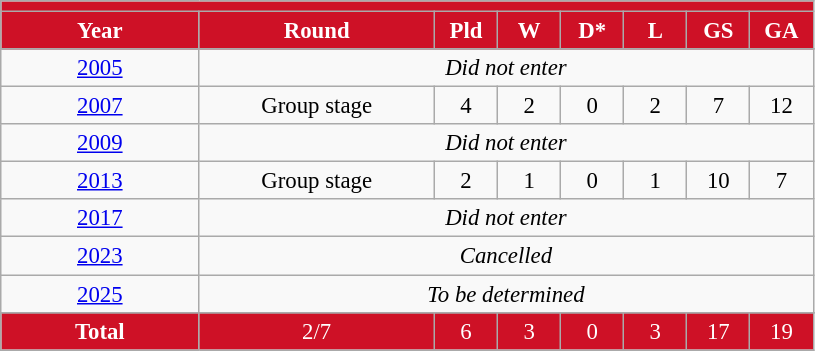<table class="wikitable" style="text-align: center;font-size:95%;">
<tr>
<th colspan="8" style="background: #CE1126; color: #FFFFFF;"><a href='#'></a></th>
</tr>
<tr style="color:white;">
<th style="background:#CE1126;" width=125>Year</th>
<th style="background:#CE1126;" width=150>Round</th>
<th style="background:#CE1126;" width=35>Pld</th>
<th style="background:#CE1126;" width=35>W</th>
<th style="background:#CE1126;" width=35>D*</th>
<th style="background:#CE1126;" width=35>L</th>
<th style="background:#CE1126;" width=35>GS</th>
<th style="background:#CE1126;" width=35>GA</th>
</tr>
<tr>
</tr>
<tr bgcolor=>
<td> <a href='#'>2005</a></td>
<td colspan="7"><em>Did not enter</em></td>
</tr>
<tr bgcolor=>
<td> <a href='#'>2007</a></td>
<td>Group stage</td>
<td>4</td>
<td>2</td>
<td>0</td>
<td>2</td>
<td>7</td>
<td>12</td>
</tr>
<tr bgcolor=>
<td> <a href='#'>2009</a></td>
<td colspan="7"><em>Did not enter</em></td>
</tr>
<tr bgcolor=>
<td> <a href='#'>2013</a></td>
<td>Group stage</td>
<td>2</td>
<td>1</td>
<td>0</td>
<td>1</td>
<td>10</td>
<td>7</td>
</tr>
<tr bgcolor=>
<td> <a href='#'>2017</a></td>
<td colspan="7"><em>Did not enter</em></td>
</tr>
<tr bgcolor=>
<td> <a href='#'>2023</a></td>
<td colspan="7"><em>Cancelled</em></td>
</tr>
<tr bgcolor=>
<td> <a href='#'>2025</a></td>
<td colspan="7"><em>To be determined</em></td>
</tr>
<tr>
</tr>
<tr bgcolor="#CE1126" style="color:white;">
<td><strong>Total</strong></td>
<td>2/7</td>
<td>6</td>
<td>3</td>
<td>0</td>
<td>3</td>
<td>17</td>
<td>19</td>
</tr>
</table>
